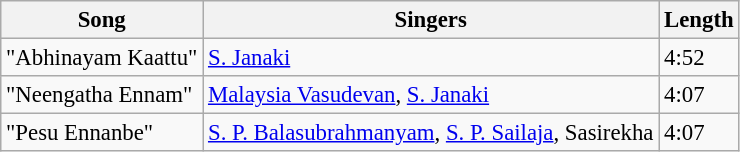<table class="wikitable" style="font-size:95%;">
<tr>
<th>Song</th>
<th>Singers</th>
<th>Length</th>
</tr>
<tr>
<td>"Abhinayam Kaattu"</td>
<td><a href='#'>S. Janaki</a></td>
<td>4:52</td>
</tr>
<tr>
<td>"Neengatha Ennam"</td>
<td><a href='#'>Malaysia Vasudevan</a>, <a href='#'>S. Janaki</a></td>
<td>4:07</td>
</tr>
<tr>
<td>"Pesu Ennanbe"</td>
<td><a href='#'>S. P. Balasubrahmanyam</a>, <a href='#'>S. P. Sailaja</a>, Sasirekha</td>
<td>4:07</td>
</tr>
</table>
